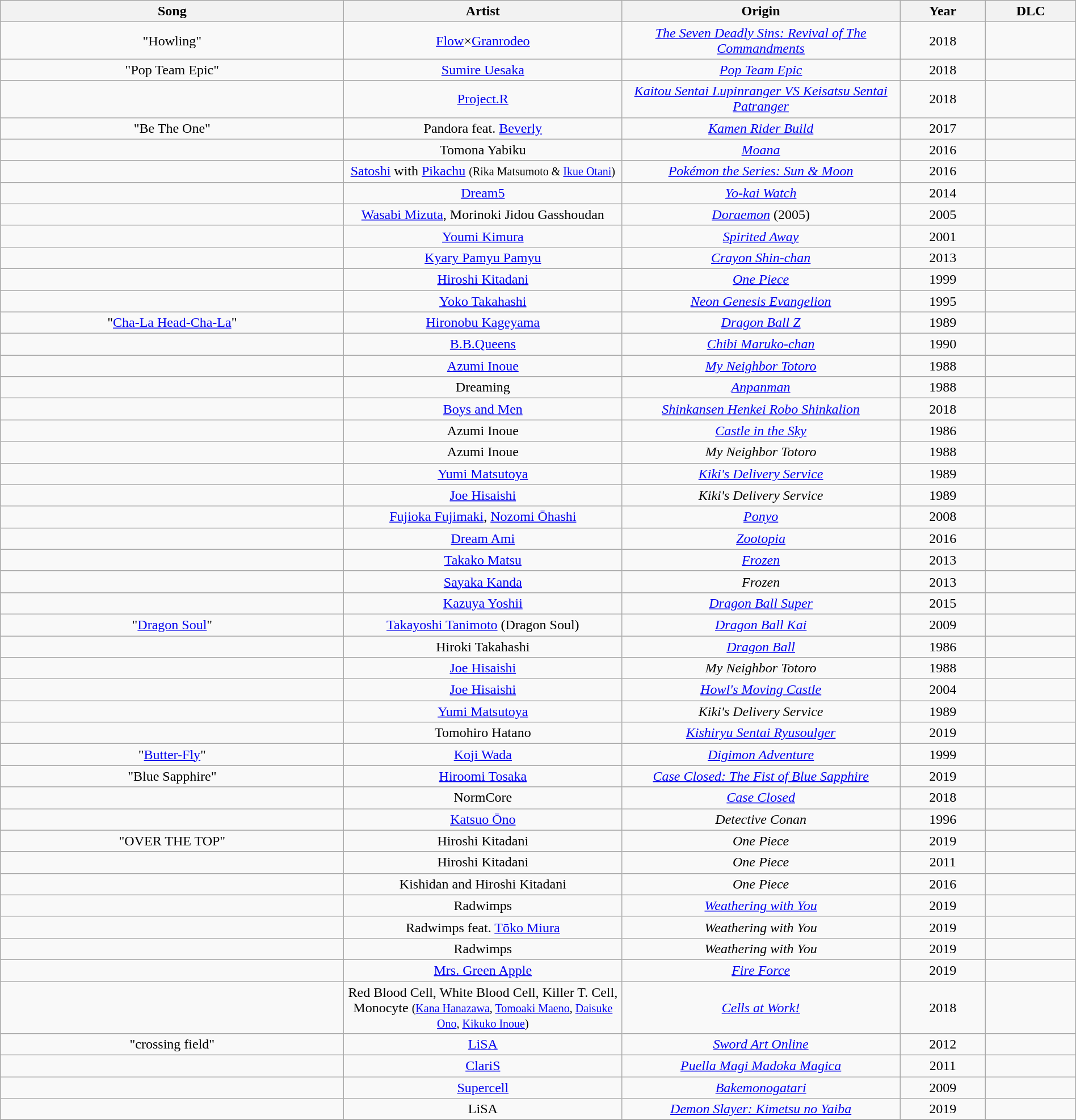<table class="wikitable sortable" style="text-align:center; width:100%;">
<tr>
<th scope="col" style="width:150px;">Song</th>
<th scope="col" style="width:120px;">Artist</th>
<th scope="col" style="width:120px;">Origin</th>
<th scope="col" style="width:30px;">Year</th>
<th scope="col" style="width:30px;">DLC</th>
</tr>
<tr>
<td>"Howling"</td>
<td><a href='#'>Flow</a>×<a href='#'>Granrodeo</a></td>
<td><em><a href='#'>The Seven Deadly Sins: Revival of The Commandments</a></em></td>
<td>2018</td>
<td></td>
</tr>
<tr>
<td>"Pop Team Epic"</td>
<td><a href='#'>Sumire Uesaka</a></td>
<td><em><a href='#'>Pop Team Epic</a></em></td>
<td>2018</td>
<td></td>
</tr>
<tr>
<td></td>
<td><a href='#'>Project.R</a></td>
<td><em><a href='#'>Kaitou Sentai Lupinranger VS Keisatsu Sentai Patranger</a></em></td>
<td>2018</td>
<td></td>
</tr>
<tr>
<td>"Be The One"</td>
<td>Pandora feat. <a href='#'> Beverly</a></td>
<td><em><a href='#'>Kamen Rider Build</a></em></td>
<td>2017</td>
<td></td>
</tr>
<tr>
<td></td>
<td>Tomona Yabiku</td>
<td><em><a href='#'>Moana</a></em></td>
<td>2016</td>
<td></td>
</tr>
<tr>
<td></td>
<td><a href='#'>Satoshi</a> with <a href='#'>Pikachu</a> <small>(Rika Matsumoto & <a href='#'>Ikue Otani</a>)</small></td>
<td><em><a href='#'>Pokémon the Series: Sun & Moon</a></em></td>
<td>2016</td>
<td></td>
</tr>
<tr>
<td></td>
<td><a href='#'>Dream5</a></td>
<td><em><a href='#'>Yo-kai Watch</a></em></td>
<td>2014</td>
<td></td>
</tr>
<tr>
<td></td>
<td><a href='#'>Wasabi Mizuta</a>, Morinoki Jidou Gasshoudan</td>
<td><em><a href='#'>Doraemon</a></em> (2005)</td>
<td>2005</td>
<td></td>
</tr>
<tr>
<td></td>
<td><a href='#'>Youmi Kimura</a></td>
<td><em><a href='#'>Spirited Away</a></em></td>
<td>2001</td>
<td></td>
</tr>
<tr>
<td></td>
<td><a href='#'>Kyary Pamyu Pamyu</a></td>
<td><em><a href='#'>Crayon Shin-chan</a></em></td>
<td>2013</td>
<td></td>
</tr>
<tr>
<td></td>
<td><a href='#'>Hiroshi Kitadani</a></td>
<td><em><a href='#'>One Piece</a></em></td>
<td>1999</td>
<td></td>
</tr>
<tr>
<td></td>
<td><a href='#'>Yoko Takahashi</a></td>
<td><em><a href='#'>Neon Genesis Evangelion</a></em></td>
<td>1995</td>
<td></td>
</tr>
<tr>
<td>"<a href='#'>Cha-La Head-Cha-La</a>"</td>
<td><a href='#'>Hironobu Kageyama</a></td>
<td><em><a href='#'>Dragon Ball Z</a></em></td>
<td>1989</td>
<td></td>
</tr>
<tr>
<td></td>
<td><a href='#'>B.B.Queens</a></td>
<td><em><a href='#'>Chibi Maruko-chan</a></em></td>
<td>1990</td>
<td></td>
</tr>
<tr>
<td></td>
<td><a href='#'>Azumi Inoue</a></td>
<td><em><a href='#'>My Neighbor Totoro</a></em></td>
<td>1988</td>
<td></td>
</tr>
<tr>
<td></td>
<td>Dreaming</td>
<td><em><a href='#'>Anpanman</a></em></td>
<td>1988</td>
<td></td>
</tr>
<tr>
<td></td>
<td><a href='#'>Boys and Men</a></td>
<td><em><a href='#'>Shinkansen Henkei Robo Shinkalion</a></em></td>
<td>2018</td>
<td></td>
</tr>
<tr>
<td></td>
<td>Azumi Inoue</td>
<td><em><a href='#'>Castle in the Sky</a></em></td>
<td>1986</td>
<td></td>
</tr>
<tr>
<td></td>
<td>Azumi Inoue</td>
<td><em>My Neighbor Totoro</em></td>
<td>1988</td>
<td></td>
</tr>
<tr>
<td></td>
<td><a href='#'>Yumi Matsutoya</a></td>
<td><em><a href='#'>Kiki's Delivery Service</a></em></td>
<td>1989</td>
<td></td>
</tr>
<tr>
<td></td>
<td><a href='#'>Joe Hisaishi</a></td>
<td><em>Kiki's Delivery Service</em></td>
<td>1989</td>
<td></td>
</tr>
<tr>
<td></td>
<td><a href='#'>Fujioka Fujimaki</a>, <a href='#'>Nozomi Ōhashi</a></td>
<td><em><a href='#'>Ponyo</a></em></td>
<td>2008</td>
<td></td>
</tr>
<tr>
<td></td>
<td><a href='#'>Dream Ami</a></td>
<td><em><a href='#'>Zootopia</a></em></td>
<td>2016</td>
<td></td>
</tr>
<tr>
<td></td>
<td><a href='#'>Takako Matsu</a></td>
<td><em><a href='#'>Frozen</a></em></td>
<td>2013</td>
<td></td>
</tr>
<tr>
<td></td>
<td><a href='#'>Sayaka Kanda</a></td>
<td><em>Frozen</em></td>
<td>2013</td>
<td></td>
</tr>
<tr>
<td></td>
<td><a href='#'>Kazuya Yoshii</a></td>
<td><em><a href='#'>Dragon Ball Super</a></em></td>
<td>2015</td>
<td></td>
</tr>
<tr>
<td>"<a href='#'>Dragon Soul</a>"</td>
<td><a href='#'>Takayoshi Tanimoto</a> (Dragon Soul)</td>
<td><em><a href='#'>Dragon Ball Kai</a></em></td>
<td>2009</td>
<td></td>
</tr>
<tr>
<td></td>
<td>Hiroki Takahashi</td>
<td><em><a href='#'>Dragon Ball</a></em></td>
<td>1986</td>
<td></td>
</tr>
<tr>
<td></td>
<td><a href='#'>Joe Hisaishi</a></td>
<td><em>My Neighbor Totoro</em></td>
<td>1988</td>
<td></td>
</tr>
<tr>
<td></td>
<td><a href='#'>Joe Hisaishi</a></td>
<td><em><a href='#'>Howl's Moving Castle</a></em></td>
<td>2004</td>
<td></td>
</tr>
<tr>
<td></td>
<td><a href='#'>Yumi Matsutoya</a></td>
<td><em>Kiki's Delivery Service</em></td>
<td>1989</td>
<td></td>
</tr>
<tr>
<td></td>
<td>Tomohiro Hatano</td>
<td><em><a href='#'>Kishiryu Sentai Ryusoulger</a></em></td>
<td>2019</td>
<td></td>
</tr>
<tr>
<td>"<a href='#'>Butter-Fly</a>"</td>
<td><a href='#'>Koji Wada</a></td>
<td><em><a href='#'>Digimon Adventure</a></em></td>
<td>1999</td>
<td></td>
</tr>
<tr>
<td>"Blue Sapphire" </td>
<td><a href='#'>Hiroomi Tosaka</a></td>
<td><em><a href='#'>Case Closed: The Fist of Blue Sapphire</a></em></td>
<td>2019</td>
<td></td>
</tr>
<tr>
<td></td>
<td>NormCore</td>
<td><em><a href='#'>Case Closed</a></em></td>
<td>2018</td>
<td></td>
</tr>
<tr>
<td></td>
<td><a href='#'>Katsuo Ōno</a></td>
<td><em>Detective Conan</em></td>
<td>1996</td>
<td></td>
</tr>
<tr>
<td>"OVER THE TOP" </td>
<td>Hiroshi Kitadani</td>
<td><em>One Piece</em></td>
<td>2019</td>
<td></td>
</tr>
<tr>
<td></td>
<td>Hiroshi Kitadani</td>
<td><em>One Piece</em></td>
<td>2011</td>
<td></td>
</tr>
<tr>
<td></td>
<td>Kishidan and Hiroshi Kitadani</td>
<td><em>One Piece</em></td>
<td>2016</td>
<td></td>
</tr>
<tr>
<td></td>
<td>Radwimps</td>
<td><em><a href='#'>Weathering with You</a></em></td>
<td>2019</td>
<td></td>
</tr>
<tr>
<td></td>
<td>Radwimps feat. <a href='#'>Tōko Miura</a></td>
<td><em>Weathering with You</em></td>
<td>2019</td>
<td></td>
</tr>
<tr>
<td></td>
<td>Radwimps</td>
<td><em>Weathering with You</em></td>
<td>2019</td>
<td></td>
</tr>
<tr>
<td></td>
<td><a href='#'>Mrs. Green Apple</a></td>
<td><em><a href='#'>Fire Force</a></em></td>
<td>2019</td>
<td></td>
</tr>
<tr>
<td></td>
<td>Red Blood Cell, White Blood Cell, Killer T. Cell, Monocyte <small>(<a href='#'>Kana Hanazawa</a>, <a href='#'>Tomoaki Maeno</a>, <a href='#'>Daisuke Ono</a>, <a href='#'>Kikuko Inoue</a>)</small></td>
<td><em><a href='#'>Cells at Work!</a></em></td>
<td>2018</td>
<td></td>
</tr>
<tr>
<td>"crossing field"</td>
<td><a href='#'>LiSA</a></td>
<td><em><a href='#'>Sword Art Online</a></em></td>
<td>2012</td>
<td></td>
</tr>
<tr>
<td></td>
<td><a href='#'>ClariS</a></td>
<td><em><a href='#'>Puella Magi Madoka Magica</a></em></td>
<td>2011</td>
<td></td>
</tr>
<tr>
<td></td>
<td><a href='#'>Supercell</a></td>
<td><em><a href='#'>Bakemonogatari</a></em></td>
<td>2009</td>
<td></td>
</tr>
<tr>
<td></td>
<td>LiSA</td>
<td><em><a href='#'>Demon Slayer: Kimetsu no Yaiba</a></em></td>
<td>2019</td>
<td></td>
</tr>
<tr>
</tr>
</table>
